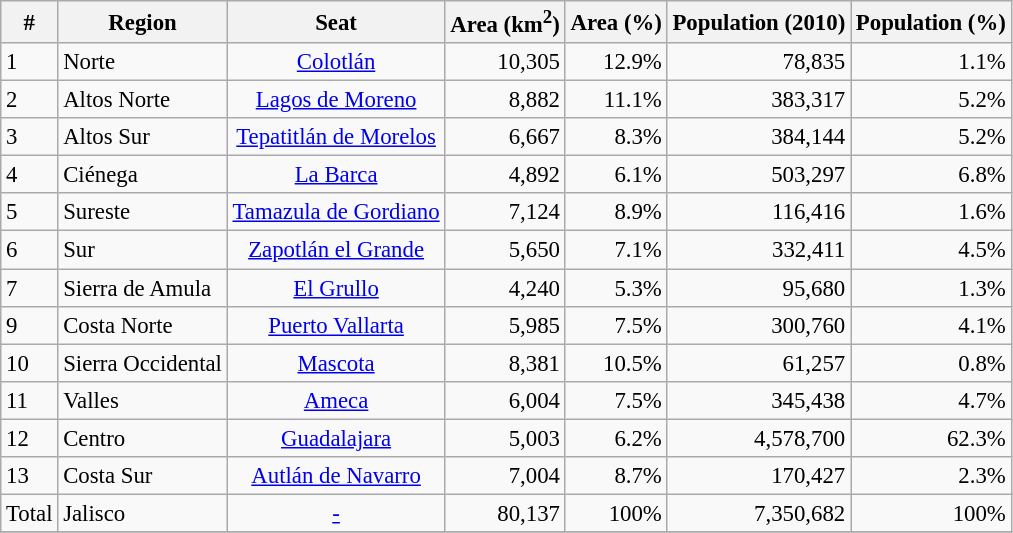<table class="wikitable sortable" style="font-size:95%;">
<tr>
<th>#</th>
<th>Region</th>
<th>Seat</th>
<th>Area (km<sup>2</sup>)</th>
<th>Area (%)</th>
<th>Population (2010)</th>
<th>Population (%)</th>
</tr>
<tr>
<td>1</td>
<td>Norte</td>
<td align=center><a href='#'>Colotlán</a></td>
<td align=right>10,305</td>
<td align=right>12.9%</td>
<td align=right>78,835</td>
<td align=right>1.1%</td>
</tr>
<tr>
<td>2</td>
<td>Altos Norte</td>
<td align=center><a href='#'>Lagos de Moreno</a></td>
<td align=right>8,882</td>
<td align=right>11.1%</td>
<td align=right>383,317</td>
<td align=right>5.2%</td>
</tr>
<tr>
<td>3</td>
<td>Altos Sur</td>
<td align=center><a href='#'>Tepatitlán de Morelos</a></td>
<td align=right>6,667</td>
<td align=right>8.3%</td>
<td align=right>384,144</td>
<td align=right>5.2%</td>
</tr>
<tr>
<td>4</td>
<td>Ciénega</td>
<td align=center><a href='#'>La Barca</a></td>
<td align=right>4,892</td>
<td align=right>6.1%</td>
<td align=right>503,297</td>
<td align=right>6.8%</td>
</tr>
<tr>
<td>5</td>
<td>Sureste</td>
<td align=center><a href='#'>Tamazula de Gordiano</a></td>
<td align=right>7,124</td>
<td align=right>8.9%</td>
<td align=right>116,416</td>
<td align=right>1.6%</td>
</tr>
<tr>
<td>6</td>
<td>Sur</td>
<td align=center><a href='#'>Zapotlán el Grande</a></td>
<td align=right>5,650</td>
<td align=right>7.1%</td>
<td align=right>332,411</td>
<td align=right>4.5%</td>
</tr>
<tr>
<td>7</td>
<td>Sierra de Amula</td>
<td align=center><a href='#'>El Grullo</a></td>
<td align=right>4,240</td>
<td align=right>5.3%</td>
<td align=right>95,680</td>
<td align=right>1.3%</td>
</tr>
<tr>
<td>9</td>
<td>Costa Norte</td>
<td align=center><a href='#'>Puerto Vallarta</a></td>
<td align=right>5,985</td>
<td align=right>7.5%</td>
<td align=right>300,760</td>
<td align=right>4.1%</td>
</tr>
<tr>
<td>10</td>
<td>Sierra Occidental</td>
<td align=center><a href='#'>Mascota</a></td>
<td align=right>8,381</td>
<td align=right>10.5%</td>
<td align=right>61,257</td>
<td align=right>0.8%</td>
</tr>
<tr>
<td>11</td>
<td>Valles</td>
<td align=center><a href='#'>Ameca</a></td>
<td align=right>6,004</td>
<td align=right>7.5%</td>
<td align=right>345,438</td>
<td align=right>4.7%</td>
</tr>
<tr>
<td>12</td>
<td>Centro</td>
<td align=center><a href='#'>Guadalajara</a></td>
<td align=right>5,003</td>
<td align=right>6.2%</td>
<td align=right>4,578,700</td>
<td align=right>62.3%</td>
</tr>
<tr>
<td>13</td>
<td>Costa Sur</td>
<td align=center><a href='#'>Autlán de Navarro</a></td>
<td align=right>7,004</td>
<td align=right>8.7%</td>
<td align=right>170,427</td>
<td align=right>2.3%</td>
</tr>
<tr>
<td>Total</td>
<td>Jalisco</td>
<td align=center><a href='#'>-</a></td>
<td align=right>80,137</td>
<td align=right>100%</td>
<td align=right>7,350,682</td>
<td align=right>100%</td>
</tr>
<tr>
</tr>
</table>
